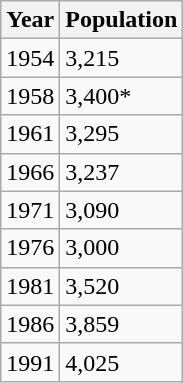<table class="wikitable">
<tr>
<th>Year</th>
<th>Population</th>
</tr>
<tr>
<td>1954</td>
<td>3,215</td>
</tr>
<tr>
<td>1958</td>
<td>3,400*</td>
</tr>
<tr>
<td>1961</td>
<td>3,295</td>
</tr>
<tr>
<td>1966</td>
<td>3,237</td>
</tr>
<tr>
<td>1971</td>
<td>3,090</td>
</tr>
<tr>
<td>1976</td>
<td>3,000</td>
</tr>
<tr>
<td>1981</td>
<td>3,520</td>
</tr>
<tr>
<td>1986</td>
<td>3,859</td>
</tr>
<tr>
<td>1991</td>
<td>4,025</td>
</tr>
</table>
